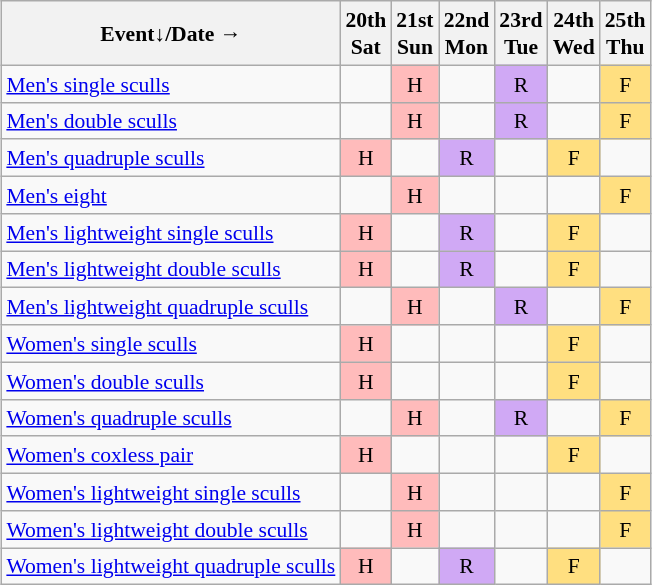<table class="wikitable" style="margin:0.5em auto; font-size:90%; line-height:1.25em; text-align:center;">
<tr>
<th>Event↓/Date →</th>
<th>20th<br>Sat</th>
<th>21st<br>Sun</th>
<th>22nd<br>Mon</th>
<th>23rd<br>Tue</th>
<th>24th<br>Wed</th>
<th>25th<br>Thu</th>
</tr>
<tr>
<td align="left"><a href='#'>Men's single sculls</a></td>
<td></td>
<td bgcolor="#FFBBBB">H</td>
<td></td>
<td bgcolor="#D0A9F5">R</td>
<td></td>
<td bgcolor="#FFDF80">F</td>
</tr>
<tr>
<td align="left"><a href='#'>Men's double sculls</a></td>
<td></td>
<td bgcolor="#FFBBBB">H</td>
<td></td>
<td bgcolor="#D0A9F5">R</td>
<td></td>
<td bgcolor="#FFDF80">F</td>
</tr>
<tr>
<td align="left"><a href='#'>Men's quadruple sculls</a></td>
<td bgcolor="#FFBBBB">H</td>
<td></td>
<td bgcolor="#D0A9F5">R</td>
<td></td>
<td bgcolor="#FFDF80">F</td>
<td></td>
</tr>
<tr>
<td align="left"><a href='#'>Men's eight</a></td>
<td></td>
<td bgcolor="#FFBBBB">H</td>
<td></td>
<td></td>
<td></td>
<td bgcolor="#FFDF80">F</td>
</tr>
<tr>
<td align="left"><a href='#'>Men's lightweight single sculls</a></td>
<td bgcolor="#FFBBBB">H</td>
<td></td>
<td bgcolor="#D0A9F5">R</td>
<td></td>
<td bgcolor="#FFDF80">F</td>
<td></td>
</tr>
<tr>
<td align="left"><a href='#'>Men's lightweight double sculls</a></td>
<td bgcolor="#FFBBBB">H</td>
<td></td>
<td bgcolor="#D0A9F5">R</td>
<td></td>
<td bgcolor="#FFDF80">F</td>
<td></td>
</tr>
<tr>
<td align="left"><a href='#'>Men's lightweight quadruple sculls</a></td>
<td></td>
<td bgcolor="#FFBBBB">H</td>
<td></td>
<td bgcolor="#D0A9F5">R</td>
<td></td>
<td bgcolor="#FFDF80">F</td>
</tr>
<tr>
<td align="left"><a href='#'>Women's single sculls</a></td>
<td bgcolor="#FFBBBB">H</td>
<td></td>
<td></td>
<td></td>
<td bgcolor="#FFDF80">F</td>
<td></td>
</tr>
<tr>
<td align="left"><a href='#'>Women's double sculls</a></td>
<td bgcolor="#FFBBBB">H</td>
<td></td>
<td></td>
<td></td>
<td bgcolor="#FFDF80">F</td>
<td></td>
</tr>
<tr>
<td align="left"><a href='#'>Women's quadruple sculls</a></td>
<td></td>
<td bgcolor="#FFBBBB">H</td>
<td></td>
<td bgcolor="#D0A9F5">R</td>
<td></td>
<td bgcolor="#FFDF80">F</td>
</tr>
<tr>
<td align="left"><a href='#'>Women's coxless pair</a></td>
<td bgcolor="#FFBBBB">H</td>
<td></td>
<td></td>
<td></td>
<td bgcolor="#FFDF80">F</td>
<td></td>
</tr>
<tr>
<td align="left"><a href='#'>Women's lightweight single sculls</a></td>
<td></td>
<td bgcolor="#FFBBBB">H</td>
<td></td>
<td></td>
<td></td>
<td bgcolor="#FFDF80">F</td>
</tr>
<tr>
<td align="left"><a href='#'>Women's lightweight double sculls</a></td>
<td></td>
<td bgcolor="#FFBBBB">H</td>
<td></td>
<td></td>
<td></td>
<td bgcolor="#FFDF80">F</td>
</tr>
<tr>
<td align="left"><a href='#'>Women's lightweight quadruple sculls</a></td>
<td bgcolor="#FFBBBB">H</td>
<td></td>
<td bgcolor="#D0A9F5">R</td>
<td></td>
<td bgcolor="#FFDF80">F</td>
<td></td>
</tr>
</table>
